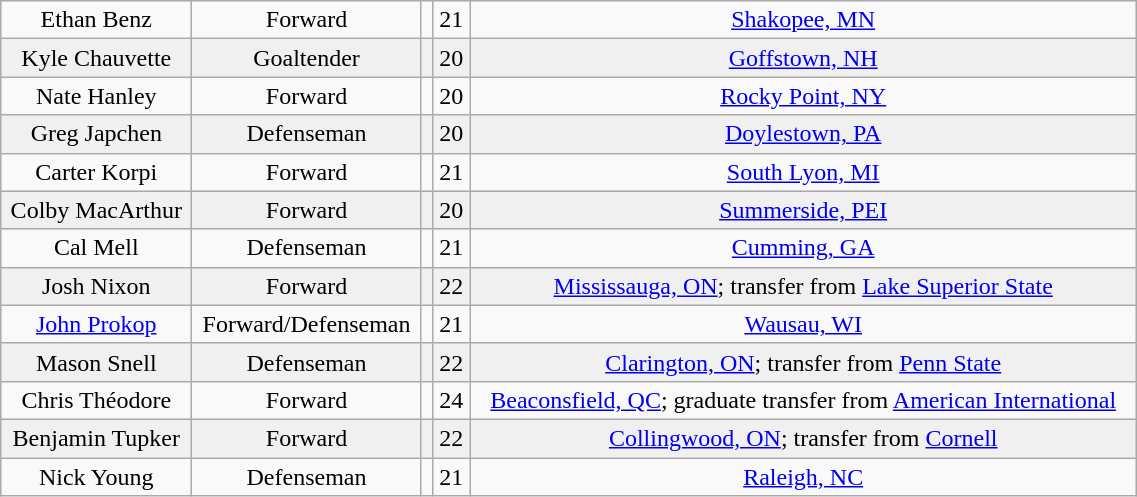<table class="wikitable" width=60%>
<tr align="center" bgcolor="">
<td>Ethan Benz</td>
<td>Forward</td>
<td></td>
<td>21</td>
<td><a href='#'>Shakopee, MN</a></td>
</tr>
<tr align="center" bgcolor="f0f0f0">
<td>Kyle Chauvette</td>
<td>Goaltender</td>
<td></td>
<td>20</td>
<td><a href='#'>Goffstown, NH</a></td>
</tr>
<tr align="center" bgcolor="">
<td>Nate Hanley</td>
<td>Forward</td>
<td></td>
<td>20</td>
<td><a href='#'>Rocky Point, NY</a></td>
</tr>
<tr align="center" bgcolor="f0f0f0">
<td>Greg Japchen</td>
<td>Defenseman</td>
<td></td>
<td>20</td>
<td><a href='#'>Doylestown, PA</a></td>
</tr>
<tr align="center" bgcolor="">
<td>Carter Korpi</td>
<td>Forward</td>
<td></td>
<td>21</td>
<td><a href='#'>South Lyon, MI</a></td>
</tr>
<tr align="center" bgcolor="f0f0f0">
<td>Colby MacArthur</td>
<td>Forward</td>
<td></td>
<td>20</td>
<td><a href='#'>Summerside, PEI</a></td>
</tr>
<tr align="center" bgcolor="">
<td>Cal Mell</td>
<td>Defenseman</td>
<td></td>
<td>21</td>
<td><a href='#'>Cumming, GA</a></td>
</tr>
<tr align="center" bgcolor="f0f0f0">
<td>Josh Nixon</td>
<td>Forward</td>
<td></td>
<td>22</td>
<td><a href='#'>Mississauga, ON</a>; transfer from <a href='#'>Lake Superior State</a></td>
</tr>
<tr align="center" bgcolor="">
<td><a href='#'>John Prokop</a></td>
<td>Forward/Defenseman</td>
<td></td>
<td>21</td>
<td><a href='#'>Wausau, WI</a></td>
</tr>
<tr align="center" bgcolor="f0f0f0">
<td>Mason Snell</td>
<td>Defenseman</td>
<td></td>
<td>22</td>
<td><a href='#'>Clarington, ON</a>; transfer from <a href='#'>Penn State</a></td>
</tr>
<tr align="center" bgcolor="">
<td>Chris Théodore</td>
<td>Forward</td>
<td></td>
<td>24</td>
<td><a href='#'>Beaconsfield, QC</a>; graduate transfer from <a href='#'>American International</a></td>
</tr>
<tr align="center" bgcolor="f0f0f0">
<td>Benjamin Tupker</td>
<td>Forward</td>
<td></td>
<td>22</td>
<td><a href='#'>Collingwood, ON</a>; transfer from <a href='#'>Cornell</a></td>
</tr>
<tr align="center" bgcolor="">
<td>Nick Young</td>
<td>Defenseman</td>
<td></td>
<td>21</td>
<td><a href='#'>Raleigh, NC</a></td>
</tr>
</table>
